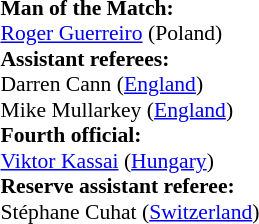<table style="width:100%; font-size:90%;">
<tr>
<td><br><strong>Man of the Match:</strong>
<br><a href='#'>Roger Guerreiro</a> (Poland)<br><strong>Assistant referees:</strong>
<br>Darren Cann (<a href='#'>England</a>)
<br>Mike Mullarkey (<a href='#'>England</a>)
<br><strong>Fourth official:</strong>
<br><a href='#'>Viktor Kassai</a> (<a href='#'>Hungary</a>)
<br><strong>Reserve assistant referee:</strong>
<br>Stéphane Cuhat (<a href='#'>Switzerland</a>)</td>
</tr>
</table>
